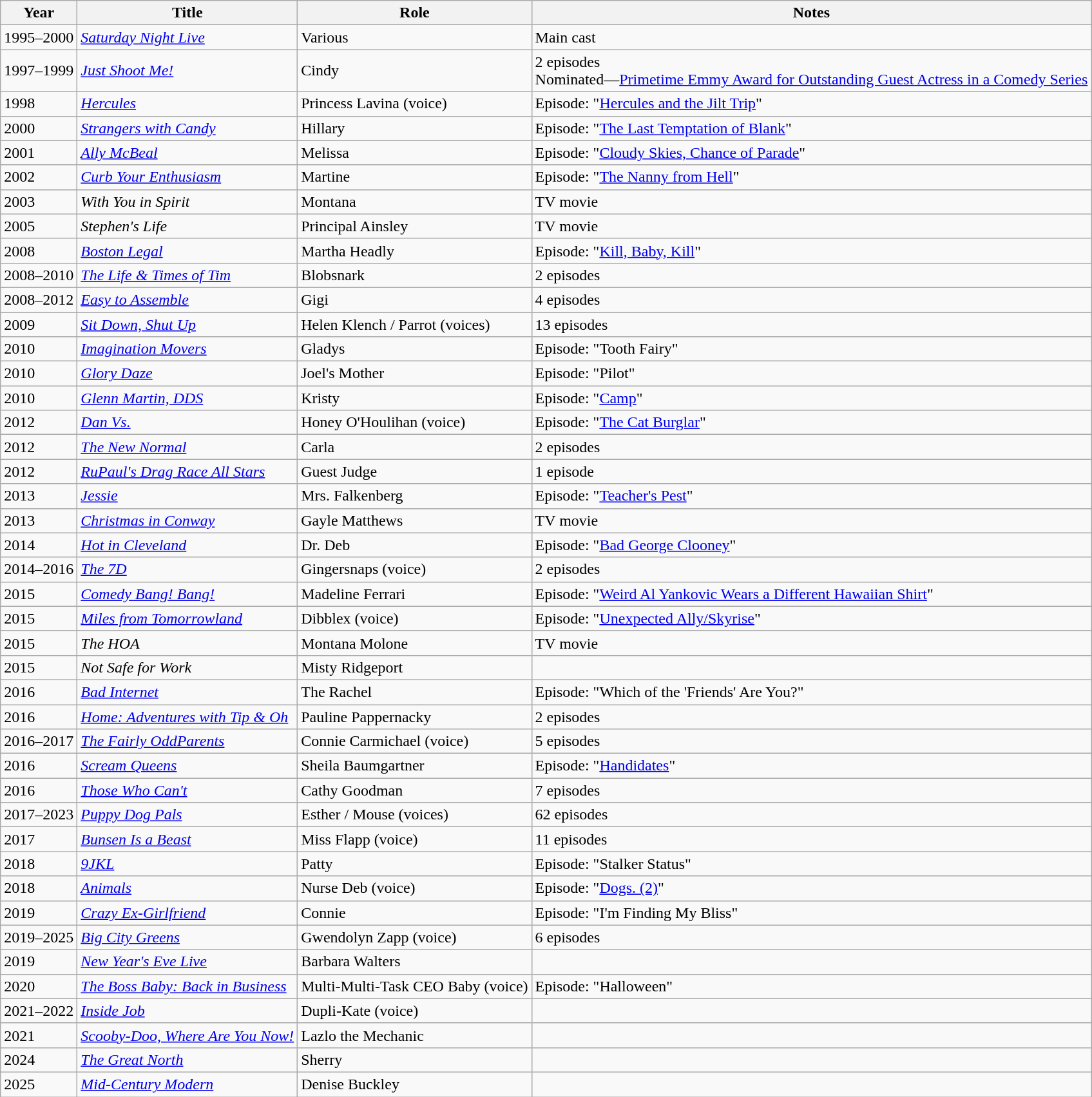<table class="wikitable sortable">
<tr>
<th>Year</th>
<th>Title</th>
<th>Role</th>
<th>Notes</th>
</tr>
<tr>
<td>1995–2000</td>
<td><em><a href='#'>Saturday Night Live</a></em></td>
<td>Various</td>
<td>Main cast</td>
</tr>
<tr>
<td>1997–1999</td>
<td><em><a href='#'>Just Shoot Me!</a></em></td>
<td>Cindy</td>
<td>2 episodes<br>Nominated—<a href='#'>Primetime Emmy Award for Outstanding Guest Actress in a Comedy Series</a></td>
</tr>
<tr>
<td>1998</td>
<td><em><a href='#'>Hercules</a></em></td>
<td>Princess Lavina (voice)</td>
<td>Episode: "<a href='#'>Hercules and the Jilt Trip</a>"</td>
</tr>
<tr>
<td>2000</td>
<td><em><a href='#'>Strangers with Candy</a></em></td>
<td>Hillary</td>
<td>Episode: "<a href='#'>The Last Temptation of Blank</a>"</td>
</tr>
<tr>
<td>2001</td>
<td><em><a href='#'>Ally McBeal</a></em></td>
<td>Melissa</td>
<td>Episode: "<a href='#'>Cloudy Skies, Chance of Parade</a>"</td>
</tr>
<tr>
<td>2002</td>
<td><em><a href='#'>Curb Your Enthusiasm</a></em></td>
<td>Martine</td>
<td>Episode: "<a href='#'>The Nanny from Hell</a>"</td>
</tr>
<tr>
<td>2003</td>
<td><em>With You in Spirit</em></td>
<td>Montana</td>
<td>TV movie</td>
</tr>
<tr>
<td>2005</td>
<td><em>Stephen's Life</em></td>
<td>Principal Ainsley</td>
<td>TV movie</td>
</tr>
<tr>
<td>2008</td>
<td><em><a href='#'>Boston Legal</a></em></td>
<td>Martha Headly</td>
<td>Episode: "<a href='#'>Kill, Baby, Kill</a>"</td>
</tr>
<tr>
<td>2008–2010</td>
<td><em><a href='#'>The Life & Times of Tim</a></em></td>
<td>Blobsnark</td>
<td>2 episodes</td>
</tr>
<tr>
<td>2008–2012</td>
<td><em><a href='#'>Easy to Assemble</a></em></td>
<td>Gigi</td>
<td>4 episodes</td>
</tr>
<tr>
<td>2009</td>
<td><em><a href='#'>Sit Down, Shut Up</a></em></td>
<td>Helen Klench / Parrot (voices)</td>
<td>13 episodes</td>
</tr>
<tr>
<td>2010</td>
<td><em><a href='#'>Imagination Movers</a></em></td>
<td>Gladys</td>
<td>Episode: "Tooth Fairy"</td>
</tr>
<tr>
<td>2010</td>
<td><em><a href='#'>Glory Daze</a></em></td>
<td>Joel's Mother</td>
<td>Episode: "Pilot"</td>
</tr>
<tr>
<td>2010</td>
<td><em><a href='#'>Glenn Martin, DDS</a></em></td>
<td>Kristy</td>
<td>Episode: "<a href='#'>Camp</a>"</td>
</tr>
<tr>
<td>2012</td>
<td><em><a href='#'>Dan Vs.</a></em></td>
<td>Honey O'Houlihan (voice)</td>
<td>Episode: "<a href='#'>The Cat Burglar</a>"</td>
</tr>
<tr>
<td>2012</td>
<td><em><a href='#'>The New Normal</a></em></td>
<td>Carla</td>
<td>2 episodes</td>
</tr>
<tr>
</tr>
<tr>
<td>2012</td>
<td><em><a href='#'>RuPaul's Drag Race All Stars</a></em></td>
<td>Guest Judge</td>
<td>1 episode</td>
</tr>
<tr>
<td>2013</td>
<td><em><a href='#'>Jessie</a></em></td>
<td>Mrs. Falkenberg</td>
<td>Episode: "<a href='#'>Teacher's Pest</a>"</td>
</tr>
<tr>
<td>2013</td>
<td><em><a href='#'>Christmas in Conway</a></em></td>
<td>Gayle Matthews</td>
<td>TV movie</td>
</tr>
<tr>
<td>2014</td>
<td><em><a href='#'>Hot in Cleveland</a></em></td>
<td>Dr. Deb</td>
<td>Episode: "<a href='#'>Bad George Clooney</a>"</td>
</tr>
<tr>
<td>2014–2016</td>
<td><em><a href='#'>The 7D</a></em></td>
<td>Gingersnaps (voice)</td>
<td>2 episodes</td>
</tr>
<tr>
<td>2015</td>
<td><em><a href='#'>Comedy Bang! Bang!</a></em></td>
<td>Madeline Ferrari</td>
<td>Episode: "<a href='#'>Weird Al Yankovic Wears a Different Hawaiian Shirt</a>"</td>
</tr>
<tr>
<td>2015</td>
<td><em><a href='#'>Miles from Tomorrowland</a></em></td>
<td>Dibblex (voice)</td>
<td>Episode: "<a href='#'>Unexpected Ally/Skyrise</a>"</td>
</tr>
<tr>
<td>2015</td>
<td><em>The HOA</em></td>
<td>Montana Molone</td>
<td>TV movie</td>
</tr>
<tr>
<td>2015</td>
<td><em>Not Safe for Work</em></td>
<td>Misty Ridgeport</td>
<td></td>
</tr>
<tr>
<td>2016</td>
<td><em><a href='#'>Bad Internet</a></em></td>
<td>The Rachel</td>
<td>Episode: "Which of the 'Friends' Are You?"</td>
</tr>
<tr>
<td>2016</td>
<td><em><a href='#'>Home: Adventures with Tip & Oh</a></em></td>
<td>Pauline Pappernacky</td>
<td>2 episodes</td>
</tr>
<tr>
<td>2016–2017</td>
<td><em><a href='#'>The Fairly OddParents</a></em></td>
<td>Connie Carmichael (voice)</td>
<td>5 episodes</td>
</tr>
<tr>
<td>2016</td>
<td><em><a href='#'>Scream Queens</a></em></td>
<td>Sheila Baumgartner</td>
<td>Episode: "<a href='#'>Handidates</a>"</td>
</tr>
<tr>
<td>2016</td>
<td><em><a href='#'>Those Who Can't</a></em></td>
<td>Cathy Goodman</td>
<td>7 episodes</td>
</tr>
<tr>
<td>2017–2023</td>
<td><em><a href='#'>Puppy Dog Pals</a></em></td>
<td>Esther / Mouse (voices)</td>
<td>62 episodes</td>
</tr>
<tr>
<td>2017</td>
<td><em><a href='#'>Bunsen Is a Beast</a></em></td>
<td>Miss Flapp (voice)</td>
<td>11 episodes</td>
</tr>
<tr>
<td>2018</td>
<td><em><a href='#'>9JKL</a></em></td>
<td>Patty</td>
<td>Episode: "Stalker Status"</td>
</tr>
<tr>
<td>2018</td>
<td><em><a href='#'>Animals</a></em></td>
<td>Nurse Deb (voice)</td>
<td>Episode: "<a href='#'>Dogs. (2)</a>"</td>
</tr>
<tr>
<td>2019</td>
<td><em><a href='#'>Crazy Ex-Girlfriend</a></em></td>
<td>Connie</td>
<td>Episode: "I'm Finding My Bliss"</td>
</tr>
<tr>
<td>2019–2025</td>
<td><em><a href='#'>Big City Greens</a></em></td>
<td>Gwendolyn Zapp (voice)</td>
<td>6 episodes</td>
</tr>
<tr>
<td>2019</td>
<td><em><a href='#'>New Year's Eve Live</a></em></td>
<td>Barbara Walters</td>
<td></td>
</tr>
<tr>
<td>2020</td>
<td><em><a href='#'>The Boss Baby: Back in Business</a></em></td>
<td>Multi-Multi-Task CEO Baby (voice)</td>
<td>Episode: "Halloween"</td>
</tr>
<tr>
<td>2021–2022</td>
<td><em><a href='#'>Inside Job</a></em></td>
<td>Dupli-Kate (voice)</td>
<td></td>
</tr>
<tr>
<td>2021</td>
<td><em><a href='#'>Scooby-Doo, Where Are You Now!</a></em></td>
<td>Lazlo the Mechanic</td>
<td></td>
</tr>
<tr>
<td>2024</td>
<td><em><a href='#'>The Great North</a></em></td>
<td>Sherry</td>
<td></td>
</tr>
<tr>
<td>2025</td>
<td><em><a href='#'>Mid-Century Modern</a></em></td>
<td>Denise Buckley</td>
<td></td>
</tr>
</table>
